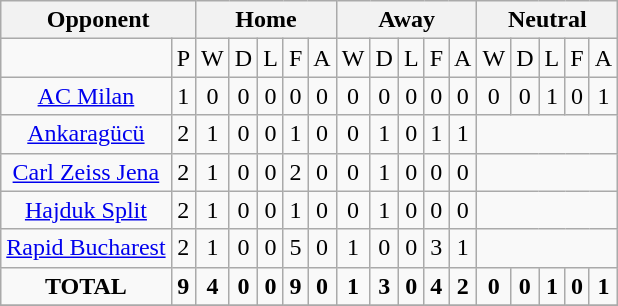<table class="wikitable" style="text-align: center">
<tr>
<th colspan=2>Opponent</th>
<th colspan=5>Home</th>
<th colspan=5>Away</th>
<th colspan=5>Neutral</th>
</tr>
<tr>
<td></td>
<td>P</td>
<td>W</td>
<td>D</td>
<td>L</td>
<td>F</td>
<td>A</td>
<td>W</td>
<td>D</td>
<td>L</td>
<td>F</td>
<td>A</td>
<td>W</td>
<td>D</td>
<td>L</td>
<td>F</td>
<td>A</td>
</tr>
<tr>
<td><a href='#'>AC Milan</a></td>
<td>1</td>
<td>0</td>
<td>0</td>
<td>0</td>
<td>0</td>
<td>0</td>
<td>0</td>
<td>0</td>
<td>0</td>
<td>0</td>
<td>0</td>
<td>0</td>
<td>0</td>
<td>1</td>
<td>0</td>
<td>1</td>
</tr>
<tr>
<td><a href='#'>Ankaragücü</a></td>
<td>2</td>
<td>1</td>
<td>0</td>
<td>0</td>
<td>1</td>
<td>0</td>
<td>0</td>
<td>1</td>
<td>0</td>
<td>1</td>
<td>1</td>
<td colspan="5"></td>
</tr>
<tr>
<td><a href='#'>Carl Zeiss Jena</a></td>
<td>2</td>
<td>1</td>
<td>0</td>
<td>0</td>
<td>2</td>
<td>0</td>
<td>0</td>
<td>1</td>
<td>0</td>
<td>0</td>
<td>0</td>
<td colspan="5"></td>
</tr>
<tr>
<td><a href='#'>Hajduk Split</a></td>
<td>2</td>
<td>1</td>
<td>0</td>
<td>0</td>
<td>1</td>
<td>0</td>
<td>0</td>
<td>1</td>
<td>0</td>
<td>0</td>
<td>0</td>
<td colspan="5"></td>
</tr>
<tr>
<td><a href='#'>Rapid Bucharest</a></td>
<td>2</td>
<td>1</td>
<td>0</td>
<td>0</td>
<td>5</td>
<td>0</td>
<td>1</td>
<td>0</td>
<td>0</td>
<td>3</td>
<td>1</td>
<td colspan="5"></td>
</tr>
<tr>
<td><strong>TOTAL</strong></td>
<td><strong>9</strong></td>
<td><strong>4</strong></td>
<td><strong>0</strong></td>
<td><strong>0</strong></td>
<td><strong>9</strong></td>
<td><strong>0</strong></td>
<td><strong>1</strong></td>
<td><strong>3</strong></td>
<td><strong>0</strong></td>
<td><strong>4</strong></td>
<td><strong>2</strong></td>
<td><strong>0</strong></td>
<td><strong>0</strong></td>
<td><strong>1</strong></td>
<td><strong>0</strong></td>
<td><strong>1</strong></td>
</tr>
<tr>
</tr>
</table>
